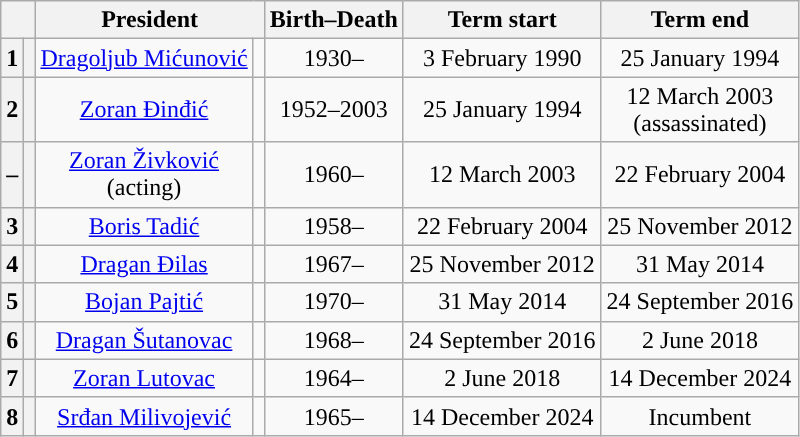<table class="wikitable" style="text-align:center">
<tr>
<th colspan="2"></th>
<th colspan="2">President</th>
<th>Birth–Death</th>
<th>Term start</th>
<th>Term end</th>
</tr>
<tr>
<th>1</th>
<th style="background:"></th>
<td><a href='#'>Dragoljub Mićunović</a></td>
<td></td>
<td>1930–</td>
<td>3 February 1990</td>
<td>25 January 1994</td>
</tr>
<tr>
<th>2</th>
<th style="background:"></th>
<td><a href='#'>Zoran Đinđić</a></td>
<td></td>
<td>1952–2003</td>
<td>25 January 1994</td>
<td>12 March 2003<br>(assassinated)</td>
</tr>
<tr>
<th>–</th>
<th style="background:"></th>
<td><a href='#'>Zoran Živković</a><br>(acting)</td>
<td></td>
<td>1960–</td>
<td>12 March 2003</td>
<td>22 February 2004</td>
</tr>
<tr>
<th>3</th>
<th style="background:"></th>
<td><a href='#'>Boris Tadić</a></td>
<td></td>
<td>1958–</td>
<td>22 February 2004</td>
<td>25 November 2012</td>
</tr>
<tr>
<th>4</th>
<th style="background:"></th>
<td><a href='#'>Dragan Đilas</a></td>
<td></td>
<td>1967–</td>
<td>25 November 2012</td>
<td>31 May 2014</td>
</tr>
<tr>
<th>5</th>
<th style="background:"></th>
<td><a href='#'>Bojan Pajtić</a></td>
<td></td>
<td>1970–</td>
<td>31 May 2014</td>
<td>24 September 2016</td>
</tr>
<tr>
<th>6</th>
<th style="background:"></th>
<td><a href='#'>Dragan Šutanovac</a></td>
<td></td>
<td>1968–</td>
<td>24 September 2016</td>
<td>2 June 2018</td>
</tr>
<tr>
<th>7</th>
<th style="background:"></th>
<td><a href='#'>Zoran Lutovac</a></td>
<td></td>
<td>1964–</td>
<td>2 June 2018</td>
<td>14 December 2024</td>
</tr>
<tr>
<th>8</th>
<th style="background:"></th>
<td><a href='#'>Srđan Milivojević</a></td>
<td></td>
<td>1965–</td>
<td>14 December 2024</td>
<td>Incumbent</td>
</tr>
</table>
